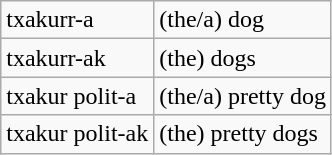<table class="wikitable">
<tr>
<td>txakurr-a</td>
<td>(the/a) dog</td>
</tr>
<tr>
<td>txakurr-ak</td>
<td>(the) dogs</td>
</tr>
<tr>
<td>txakur polit-a</td>
<td>(the/a) pretty dog</td>
</tr>
<tr>
<td>txakur polit-ak</td>
<td>(the) pretty dogs</td>
</tr>
</table>
